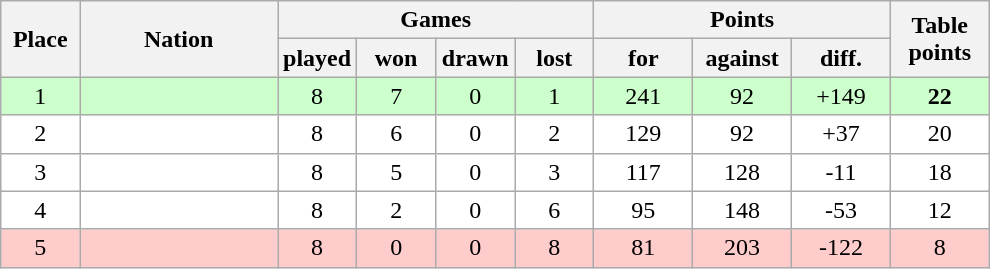<table class="wikitable">
<tr>
<th rowspan="2" style="width:8%;">Place</th>
<th rowspan="2" style="width:20%;">Nation</th>
<th colspan="4" style="width:32%;">Games</th>
<th colspan="3" style="width:30%;">Points</th>
<th rowspan="2" style="width:10%;">Table<br>points</th>
</tr>
<tr>
<th style="width:8%;">played</th>
<th style="width:8%;">won</th>
<th style="width:8%;">drawn</th>
<th style="width:8%;">lost</th>
<th style="width:10%;">for</th>
<th style="width:10%;">against</th>
<th style="width:10%;">diff.</th>
</tr>
<tr style="background:#cfc; text-align:center;">
<td>1</td>
<td align=left><strong></strong></td>
<td>8</td>
<td>7</td>
<td>0</td>
<td>1</td>
<td>241</td>
<td>92</td>
<td>+149</td>
<td><strong>22</strong></td>
</tr>
<tr style="background:#fff; text-align:center;">
<td>2</td>
<td align=left></td>
<td>8</td>
<td>6</td>
<td>0</td>
<td>2</td>
<td>129</td>
<td>92</td>
<td>+37</td>
<td>20</td>
</tr>
<tr style="background:#fff; text-align:center;">
<td>3</td>
<td align=left></td>
<td>8</td>
<td>5</td>
<td>0</td>
<td>3</td>
<td>117</td>
<td>128</td>
<td>-11</td>
<td>18</td>
</tr>
<tr style="background:#fff; text-align:center;">
<td>4</td>
<td align=left></td>
<td>8</td>
<td>2</td>
<td>0</td>
<td>6</td>
<td>95</td>
<td>148</td>
<td>-53</td>
<td>12</td>
</tr>
<tr style="background:#fcc; text-align:center;">
<td>5</td>
<td align=left><em></em></td>
<td>8</td>
<td>0</td>
<td>0</td>
<td>8</td>
<td>81</td>
<td>203</td>
<td>-122</td>
<td>8</td>
</tr>
</table>
